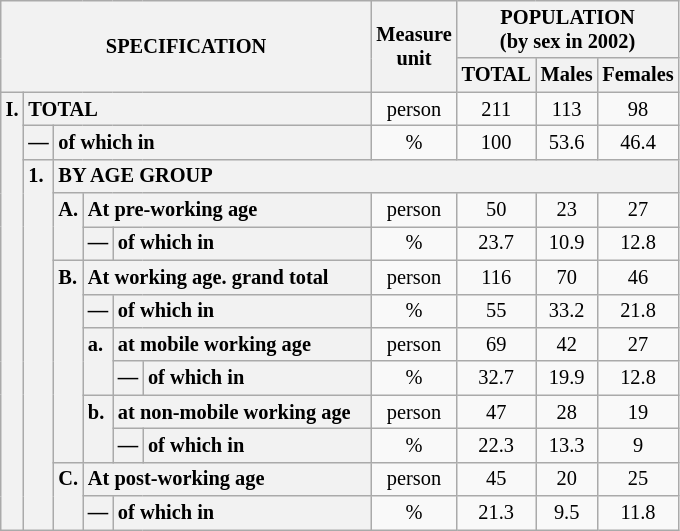<table class="wikitable" style="font-size:85%; text-align:center">
<tr>
<th rowspan="2" colspan="6">SPECIFICATION</th>
<th rowspan="2">Measure<br> unit</th>
<th colspan="3" rowspan="1">POPULATION<br> (by sex in 2002)</th>
</tr>
<tr>
<th>TOTAL</th>
<th>Males</th>
<th>Females</th>
</tr>
<tr>
<th style="text-align:left" valign="top" rowspan="13">I.</th>
<th style="text-align:left" colspan="5">TOTAL</th>
<td>person</td>
<td>211</td>
<td>113</td>
<td>98</td>
</tr>
<tr>
<th style="text-align:left" valign="top">—</th>
<th style="text-align:left" colspan="4">of which in</th>
<td>%</td>
<td>100</td>
<td>53.6</td>
<td>46.4</td>
</tr>
<tr>
<th style="text-align:left" valign="top" rowspan="11">1.</th>
<th style="text-align:left" colspan="19">BY AGE GROUP</th>
</tr>
<tr>
<th style="text-align:left" valign="top" rowspan="2">A.</th>
<th style="text-align:left" colspan="3">At pre-working age</th>
<td>person</td>
<td>50</td>
<td>23</td>
<td>27</td>
</tr>
<tr>
<th style="text-align:left" valign="top">—</th>
<th style="text-align:left" valign="top" colspan="2">of which in</th>
<td>%</td>
<td>23.7</td>
<td>10.9</td>
<td>12.8</td>
</tr>
<tr>
<th style="text-align:left" valign="top" rowspan="6">B.</th>
<th style="text-align:left" colspan="3">At working age. grand total</th>
<td>person</td>
<td>116</td>
<td>70</td>
<td>46</td>
</tr>
<tr>
<th style="text-align:left" valign="top">—</th>
<th style="text-align:left" valign="top" colspan="2">of which in</th>
<td>%</td>
<td>55</td>
<td>33.2</td>
<td>21.8</td>
</tr>
<tr>
<th style="text-align:left" valign="top" rowspan="2">a.</th>
<th style="text-align:left" colspan="2">at mobile working age</th>
<td>person</td>
<td>69</td>
<td>42</td>
<td>27</td>
</tr>
<tr>
<th style="text-align:left" valign="top">—</th>
<th style="text-align:left" valign="top" colspan="1">of which in                        </th>
<td>%</td>
<td>32.7</td>
<td>19.9</td>
<td>12.8</td>
</tr>
<tr>
<th style="text-align:left" valign="top" rowspan="2">b.</th>
<th style="text-align:left" colspan="2">at non-mobile working age</th>
<td>person</td>
<td>47</td>
<td>28</td>
<td>19</td>
</tr>
<tr>
<th style="text-align:left" valign="top">—</th>
<th style="text-align:left" valign="top" colspan="1">of which in                        </th>
<td>%</td>
<td>22.3</td>
<td>13.3</td>
<td>9</td>
</tr>
<tr>
<th style="text-align:left" valign="top" rowspan="2">C.</th>
<th style="text-align:left" colspan="3">At post-working age</th>
<td>person</td>
<td>45</td>
<td>20</td>
<td>25</td>
</tr>
<tr>
<th style="text-align:left" valign="top">—</th>
<th style="text-align:left" valign="top" colspan="2">of which in</th>
<td>%</td>
<td>21.3</td>
<td>9.5</td>
<td>11.8</td>
</tr>
</table>
